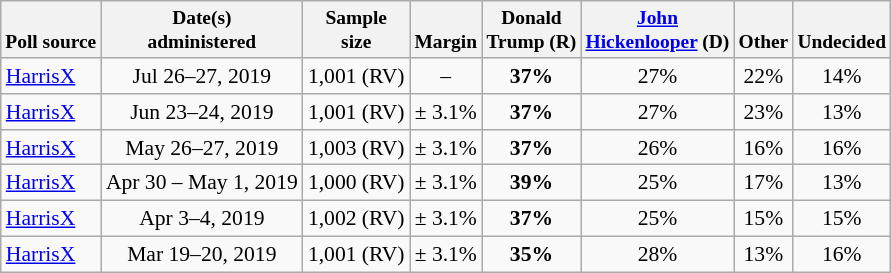<table class="wikitable sortable" style="font-size:90%;text-align:center;">
<tr valign=bottom style="font-size:90%;">
<th>Poll source</th>
<th>Date(s)<br>administered</th>
<th>Sample<br>size</th>
<th>Margin<br></th>
<th>Donald<br>Trump (R)</th>
<th><a href='#'>John<br>Hickenlooper</a> (D)</th>
<th>Other</th>
<th>Undecided</th>
</tr>
<tr>
<td style="text-align:left;"><a href='#'>HarrisX</a></td>
<td>Jul 26–27, 2019</td>
<td>1,001 (RV)</td>
<td>–</td>
<td><strong>37%</strong></td>
<td>27%</td>
<td>22%</td>
<td>14%</td>
</tr>
<tr>
<td style="text-align:left;"><a href='#'>HarrisX</a></td>
<td>Jun 23–24, 2019</td>
<td>1,001 (RV)</td>
<td>± 3.1%</td>
<td><strong>37%</strong></td>
<td>27%</td>
<td>23%</td>
<td>13%</td>
</tr>
<tr>
<td style="text-align:left;"><a href='#'>HarrisX</a></td>
<td>May 26–27, 2019</td>
<td>1,003 (RV)</td>
<td>± 3.1%</td>
<td><strong>37%</strong></td>
<td>26%</td>
<td>16%</td>
<td>16%</td>
</tr>
<tr>
<td style="text-align:left;"><a href='#'>HarrisX</a></td>
<td>Apr 30 – May 1, 2019</td>
<td>1,000 (RV)</td>
<td>± 3.1%</td>
<td><strong>39%</strong></td>
<td>25%</td>
<td>17%</td>
<td>13%</td>
</tr>
<tr>
<td style="text-align:left;"><a href='#'>HarrisX</a></td>
<td>Apr 3–4, 2019</td>
<td>1,002 (RV)</td>
<td>± 3.1%</td>
<td><strong>37%</strong></td>
<td>25%</td>
<td>15%</td>
<td>15%</td>
</tr>
<tr>
<td style="text-align:left;"><a href='#'>HarrisX</a></td>
<td>Mar 19–20, 2019</td>
<td>1,001 (RV)</td>
<td>± 3.1%</td>
<td><strong>35%</strong></td>
<td>28%</td>
<td>13%</td>
<td>16%</td>
</tr>
</table>
